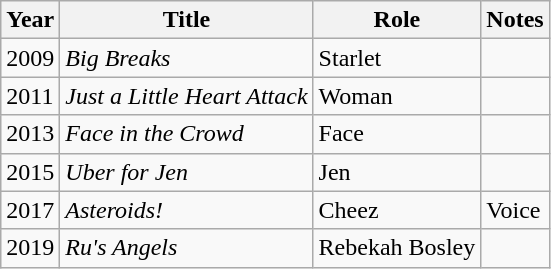<table class="wikitable sortable">
<tr>
<th>Year</th>
<th>Title</th>
<th>Role</th>
<th class="unsortable">Notes</th>
</tr>
<tr>
<td>2009</td>
<td><em>Big Breaks</em></td>
<td>Starlet</td>
<td></td>
</tr>
<tr>
<td>2011</td>
<td><em>Just a Little Heart Attack</em></td>
<td>Woman</td>
<td></td>
</tr>
<tr>
<td>2013</td>
<td><em>Face in the Crowd</em></td>
<td>Face</td>
<td></td>
</tr>
<tr>
<td>2015</td>
<td><em>Uber for Jen</em></td>
<td>Jen</td>
<td></td>
</tr>
<tr>
<td>2017</td>
<td><em>Asteroids!</em></td>
<td>Cheez</td>
<td>Voice</td>
</tr>
<tr>
<td>2019</td>
<td><em>Ru's Angels</em></td>
<td>Rebekah Bosley</td>
<td></td>
</tr>
</table>
